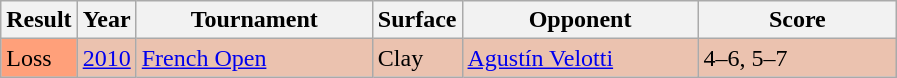<table class="sortable wikitable">
<tr>
<th style="width:40px;">Result</th>
<th style="width:30px;">Year</th>
<th style="width:150px;">Tournament</th>
<th style="width:50px;">Surface</th>
<th style="width:150px;">Opponent</th>
<th style="width:125px;" class="unsortable">Score</th>
</tr>
<tr style="background:#ebc2af;">
<td style="background:#ffa07a;">Loss</td>
<td><a href='#'>2010</a></td>
<td><a href='#'>French Open</a></td>
<td>Clay</td>
<td> <a href='#'>Agustín Velotti</a></td>
<td>4–6, 5–7</td>
</tr>
</table>
